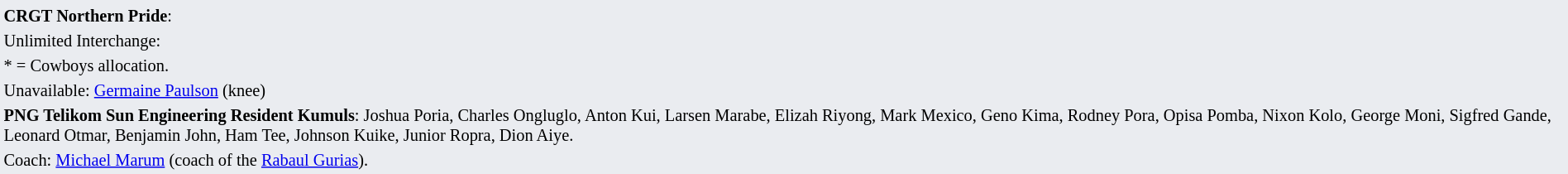<table style="background:#eaecf0; font-size:85%; width:100%;">
<tr>
</tr>
<tr>
<td><strong>CRGT Northern Pride</strong>:             </td>
</tr>
<tr>
<td>Unlimited Interchange:         </td>
</tr>
<tr>
<td>* = Cowboys allocation.</td>
</tr>
<tr>
<td>Unavailable: <a href='#'>Germaine Paulson</a> (knee)</td>
</tr>
<tr>
<td><strong>PNG Telikom Sun Engineering Resident Kumuls</strong>: Joshua Poria, Charles Ongluglo, Anton Kui, Larsen Marabe, Elizah Riyong, Mark Mexico, Geno Kima, Rodney Pora, Opisa Pomba, Nixon Kolo, George Moni, Sigfred Gande, Leonard Otmar, Benjamin John, Ham Tee, Johnson Kuike, Junior Ropra, Dion Aiye.</td>
</tr>
<tr>
<td>Coach:  <a href='#'>Michael Marum</a> (coach of the <a href='#'>Rabaul Gurias</a>).</td>
</tr>
</table>
